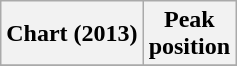<table class="wikitable sortable plainrowheaders" style="text-align:center;">
<tr>
<th>Chart (2013)</th>
<th>Peak<br>position</th>
</tr>
<tr>
</tr>
</table>
